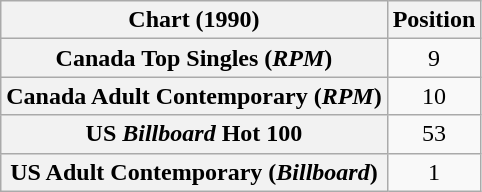<table class="wikitable sortable plainrowheaders" style="text-align:center">
<tr>
<th>Chart (1990)</th>
<th>Position</th>
</tr>
<tr>
<th scope="row">Canada Top Singles (<em>RPM</em>)</th>
<td>9</td>
</tr>
<tr>
<th scope="row">Canada Adult Contemporary (<em>RPM</em>)</th>
<td>10</td>
</tr>
<tr>
<th scope="row">US <em>Billboard</em> Hot 100</th>
<td>53</td>
</tr>
<tr>
<th scope="row">US Adult Contemporary (<em>Billboard</em>)</th>
<td>1</td>
</tr>
</table>
